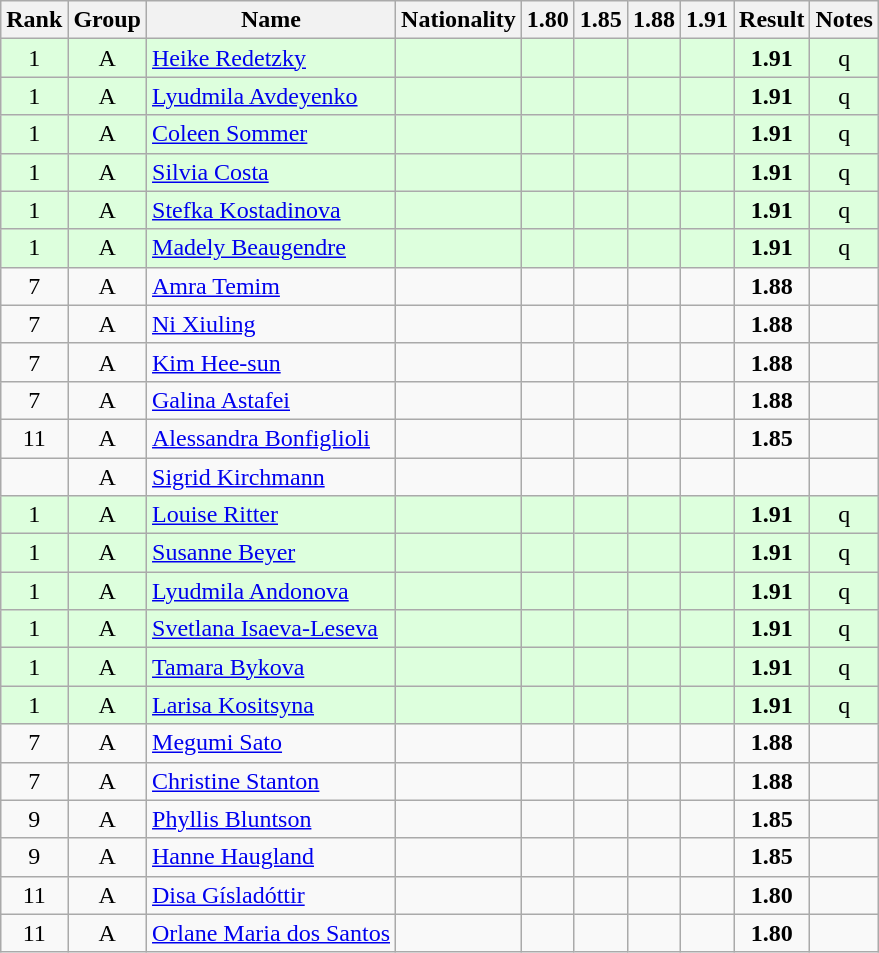<table class="wikitable sortable" style="text-align:center">
<tr>
<th>Rank</th>
<th>Group</th>
<th>Name</th>
<th>Nationality</th>
<th>1.80</th>
<th>1.85</th>
<th>1.88</th>
<th>1.91</th>
<th>Result</th>
<th>Notes</th>
</tr>
<tr bgcolor=ddffdd>
<td>1</td>
<td>A</td>
<td align=left><a href='#'>Heike Redetzky</a></td>
<td align=left></td>
<td></td>
<td></td>
<td></td>
<td></td>
<td><strong>1.91</strong></td>
<td>q</td>
</tr>
<tr bgcolor=ddffdd>
<td>1</td>
<td>A</td>
<td align=left><a href='#'>Lyudmila Avdeyenko</a></td>
<td align=left></td>
<td></td>
<td></td>
<td></td>
<td></td>
<td><strong>1.91</strong></td>
<td>q</td>
</tr>
<tr bgcolor=ddffdd>
<td>1</td>
<td>A</td>
<td align=left><a href='#'>Coleen Sommer</a></td>
<td align=left></td>
<td></td>
<td></td>
<td></td>
<td></td>
<td><strong>1.91</strong></td>
<td>q</td>
</tr>
<tr bgcolor=ddffdd>
<td>1</td>
<td>A</td>
<td align=left><a href='#'>Silvia Costa</a></td>
<td align=left></td>
<td></td>
<td></td>
<td></td>
<td></td>
<td><strong>1.91</strong></td>
<td>q</td>
</tr>
<tr bgcolor=ddffdd>
<td>1</td>
<td>A</td>
<td align=left><a href='#'>Stefka Kostadinova</a></td>
<td align=left></td>
<td></td>
<td></td>
<td></td>
<td></td>
<td><strong>1.91</strong></td>
<td>q</td>
</tr>
<tr bgcolor=ddffdd>
<td>1</td>
<td>A</td>
<td align=left><a href='#'>Madely Beaugendre</a></td>
<td align=left></td>
<td></td>
<td></td>
<td></td>
<td></td>
<td><strong>1.91</strong></td>
<td>q</td>
</tr>
<tr>
<td>7</td>
<td>A</td>
<td align=left><a href='#'>Amra Temim</a></td>
<td align=left></td>
<td></td>
<td></td>
<td></td>
<td></td>
<td><strong>1.88</strong></td>
<td></td>
</tr>
<tr>
<td>7</td>
<td>A</td>
<td align=left><a href='#'>Ni Xiuling</a></td>
<td align=left></td>
<td></td>
<td></td>
<td></td>
<td></td>
<td><strong>1.88</strong></td>
<td></td>
</tr>
<tr>
<td>7</td>
<td>A</td>
<td align=left><a href='#'>Kim Hee-sun</a></td>
<td align=left></td>
<td></td>
<td></td>
<td></td>
<td></td>
<td><strong>1.88</strong></td>
<td></td>
</tr>
<tr>
<td>7</td>
<td>A</td>
<td align=left><a href='#'>Galina Astafei</a></td>
<td align=left></td>
<td></td>
<td></td>
<td></td>
<td></td>
<td><strong>1.88</strong></td>
<td></td>
</tr>
<tr>
<td>11</td>
<td>A</td>
<td align=left><a href='#'>Alessandra Bonfiglioli</a></td>
<td align=left></td>
<td></td>
<td></td>
<td></td>
<td></td>
<td><strong>1.85</strong></td>
<td></td>
</tr>
<tr>
<td></td>
<td>A</td>
<td align=left><a href='#'>Sigrid Kirchmann</a></td>
<td align=left></td>
<td></td>
<td></td>
<td></td>
<td></td>
<td><strong></strong></td>
<td></td>
</tr>
<tr bgcolor=ddffdd>
<td>1</td>
<td>A</td>
<td align=left><a href='#'>Louise Ritter</a></td>
<td align=left></td>
<td></td>
<td></td>
<td></td>
<td></td>
<td><strong>1.91</strong></td>
<td>q</td>
</tr>
<tr bgcolor=ddffdd>
<td>1</td>
<td>A</td>
<td align=left><a href='#'>Susanne Beyer</a></td>
<td align=left></td>
<td></td>
<td></td>
<td></td>
<td></td>
<td><strong>1.91</strong></td>
<td>q</td>
</tr>
<tr bgcolor=ddffdd>
<td>1</td>
<td>A</td>
<td align=left><a href='#'>Lyudmila Andonova</a></td>
<td align=left></td>
<td></td>
<td></td>
<td></td>
<td></td>
<td><strong>1.91</strong></td>
<td>q</td>
</tr>
<tr bgcolor=ddffdd>
<td>1</td>
<td>A</td>
<td align=left><a href='#'>Svetlana Isaeva-Leseva</a></td>
<td align=left></td>
<td></td>
<td></td>
<td></td>
<td></td>
<td><strong>1.91</strong></td>
<td>q</td>
</tr>
<tr bgcolor=ddffdd>
<td>1</td>
<td>A</td>
<td align=left><a href='#'>Tamara Bykova</a></td>
<td align=left></td>
<td></td>
<td></td>
<td></td>
<td></td>
<td><strong>1.91</strong></td>
<td>q</td>
</tr>
<tr bgcolor=ddffdd>
<td>1</td>
<td>A</td>
<td align=left><a href='#'>Larisa Kositsyna</a></td>
<td align=left></td>
<td></td>
<td></td>
<td></td>
<td></td>
<td><strong>1.91</strong></td>
<td>q</td>
</tr>
<tr>
<td>7</td>
<td>A</td>
<td align=left><a href='#'>Megumi Sato</a></td>
<td align=left></td>
<td></td>
<td></td>
<td></td>
<td></td>
<td><strong>1.88</strong></td>
<td></td>
</tr>
<tr>
<td>7</td>
<td>A</td>
<td align=left><a href='#'>Christine Stanton</a></td>
<td align=left></td>
<td></td>
<td></td>
<td></td>
<td></td>
<td><strong>1.88</strong></td>
<td></td>
</tr>
<tr>
<td>9</td>
<td>A</td>
<td align=left><a href='#'>Phyllis Bluntson</a></td>
<td align=left></td>
<td></td>
<td></td>
<td></td>
<td></td>
<td><strong>1.85</strong></td>
<td></td>
</tr>
<tr>
<td>9</td>
<td>A</td>
<td align=left><a href='#'>Hanne Haugland</a></td>
<td align=left></td>
<td></td>
<td></td>
<td></td>
<td></td>
<td><strong>1.85</strong></td>
<td></td>
</tr>
<tr>
<td>11</td>
<td>A</td>
<td align=left><a href='#'>Disa Gísladóttir</a></td>
<td align=left></td>
<td></td>
<td></td>
<td></td>
<td></td>
<td><strong>1.80</strong></td>
<td></td>
</tr>
<tr>
<td>11</td>
<td>A</td>
<td align=left><a href='#'>Orlane Maria dos Santos</a></td>
<td align=left></td>
<td></td>
<td></td>
<td></td>
<td></td>
<td><strong>1.80</strong></td>
<td></td>
</tr>
</table>
